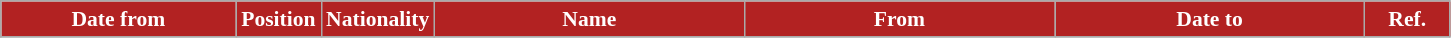<table class="wikitable" style="text-align:center; font-size:90%; ">
<tr>
<th style="background:#B22222; color:white; width:150px;">Date from</th>
<th style="background:#B22222; color:white; width:50px;">Position</th>
<th style="background:#B22222; color:white; width:50px;">Nationality</th>
<th style="background:#B22222; color:white; width:200px;">Name</th>
<th style="background:#B22222; color:white; width:200px;">From</th>
<th style="background:#B22222; color:white; width:200px;">Date to</th>
<th style="background:#B22222; color:white; width:50px;">Ref.</th>
</tr>
<tr>
</tr>
</table>
